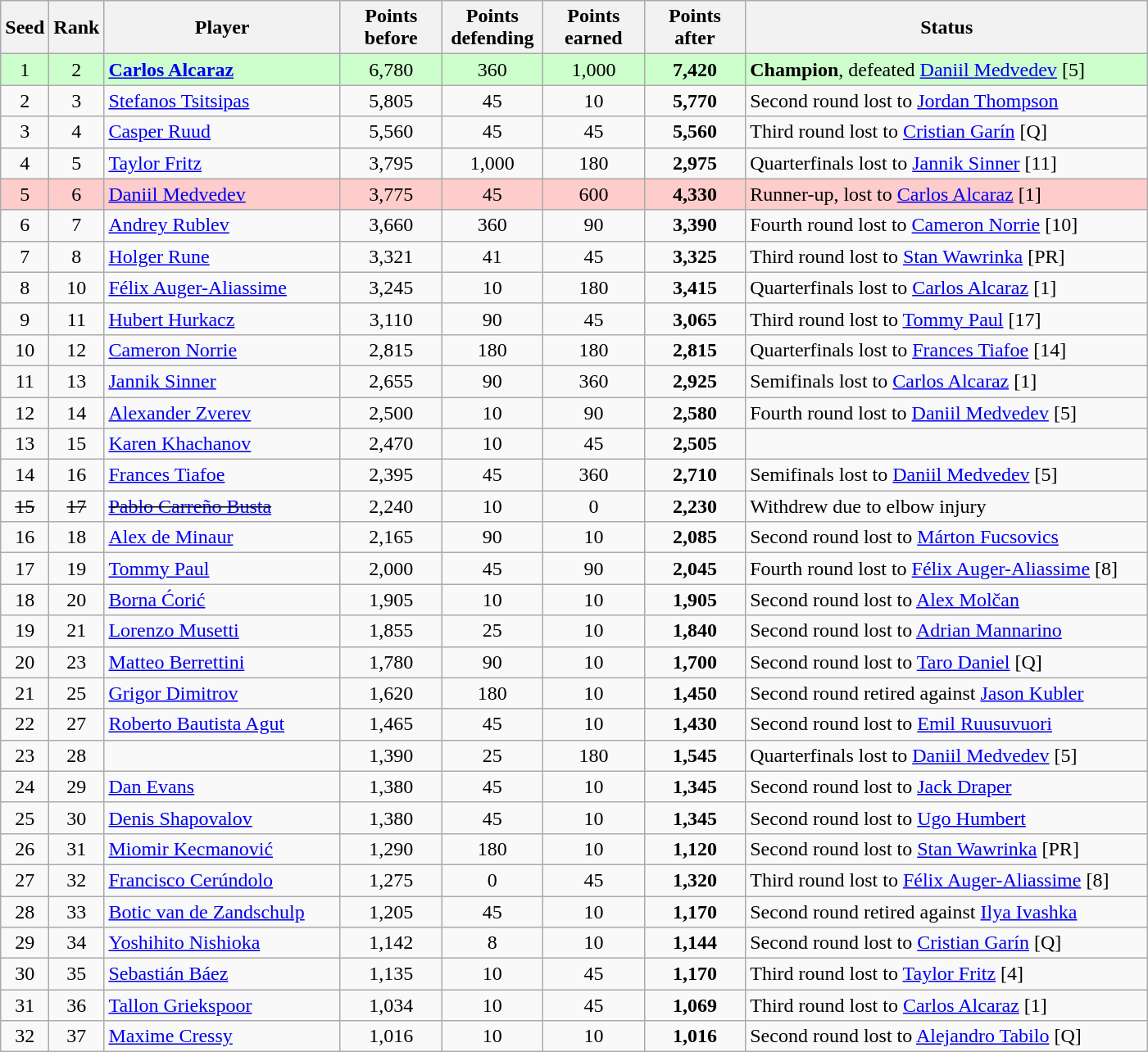<table class="wikitable sortable">
<tr>
<th style="width:30px;">Seed</th>
<th style="width:30px;">Rank</th>
<th style="width:185px;">Player</th>
<th style="width:75px;">Points before</th>
<th style="width:75px;">Points defending</th>
<th style="width:75px;">Points earned</th>
<th style="width:75px;">Points after</th>
<th style="width:320px;">Status</th>
</tr>
<tr style="background:#cfc;">
<td style="text-align:center;">1</td>
<td style="text-align:center;">2</td>
<td> <strong><a href='#'>Carlos Alcaraz</a></strong></td>
<td style="text-align:center;">6,780</td>
<td style="text-align:center;">360</td>
<td style="text-align:center;">1,000</td>
<td style="text-align:center;"><strong>7,420</strong></td>
<td><strong>Champion</strong>, defeated  <a href='#'>Daniil Medvedev</a> [5]</td>
</tr>
<tr>
<td style="text-align:center;">2</td>
<td style="text-align:center;">3</td>
<td> <a href='#'>Stefanos Tsitsipas</a></td>
<td style="text-align:center;">5,805</td>
<td style="text-align:center;">45</td>
<td style="text-align:center;">10</td>
<td style="text-align:center;"><strong>5,770</strong></td>
<td>Second round lost to  <a href='#'>Jordan Thompson</a></td>
</tr>
<tr>
<td style="text-align:center;">3</td>
<td style="text-align:center;">4</td>
<td> <a href='#'>Casper Ruud</a></td>
<td style="text-align:center;">5,560</td>
<td style="text-align:center;">45</td>
<td style="text-align:center;">45</td>
<td style="text-align:center;"><strong>5,560</strong></td>
<td>Third round lost to  <a href='#'>Cristian Garín</a> [Q]</td>
</tr>
<tr>
<td style="text-align:center;">4</td>
<td style="text-align:center;">5</td>
<td> <a href='#'>Taylor Fritz</a></td>
<td style="text-align:center;">3,795</td>
<td style="text-align:center;">1,000</td>
<td style="text-align:center;">180</td>
<td style="text-align:center;"><strong>2,975</strong></td>
<td>Quarterfinals lost to  <a href='#'>Jannik Sinner</a> [11]</td>
</tr>
<tr style="background:#fcc;">
<td style="text-align:center;">5</td>
<td style="text-align:center;">6</td>
<td> <a href='#'>Daniil Medvedev</a></td>
<td style="text-align:center;">3,775</td>
<td style="text-align:center;">45</td>
<td style="text-align:center;">600</td>
<td style="text-align:center;"><strong>4,330</strong></td>
<td>Runner-up, lost to  <a href='#'>Carlos Alcaraz</a> [1]</td>
</tr>
<tr>
<td style="text-align:center;">6</td>
<td style="text-align:center;">7</td>
<td> <a href='#'>Andrey Rublev</a></td>
<td style="text-align:center;">3,660</td>
<td style="text-align:center;">360</td>
<td style="text-align:center;">90</td>
<td style="text-align:center;"><strong>3,390</strong></td>
<td>Fourth round lost to  <a href='#'>Cameron Norrie</a> [10]</td>
</tr>
<tr>
<td style="text-align:center;">7</td>
<td style="text-align:center;">8</td>
<td> <a href='#'>Holger Rune</a></td>
<td style="text-align:center;">3,321</td>
<td style="text-align:center;">41</td>
<td style="text-align:center;">45</td>
<td style="text-align:center;"><strong>3,325</strong></td>
<td>Third round lost to  <a href='#'>Stan Wawrinka</a> [PR]</td>
</tr>
<tr>
<td style="text-align:center;">8</td>
<td style="text-align:center;">10</td>
<td> <a href='#'>Félix Auger-Aliassime</a></td>
<td style="text-align:center;">3,245</td>
<td style="text-align:center;">10</td>
<td style="text-align:center;">180</td>
<td style="text-align:center;"><strong>3,415</strong></td>
<td>Quarterfinals lost to  <a href='#'>Carlos Alcaraz</a> [1]</td>
</tr>
<tr>
<td style="text-align:center;">9</td>
<td style="text-align:center;">11</td>
<td> <a href='#'>Hubert Hurkacz</a></td>
<td style="text-align:center;">3,110</td>
<td style="text-align:center;">90</td>
<td style="text-align:center;">45</td>
<td style="text-align:center;"><strong>3,065</strong></td>
<td>Third round lost to  <a href='#'>Tommy Paul</a> [17]</td>
</tr>
<tr>
<td style="text-align:center;">10</td>
<td style="text-align:center;">12</td>
<td> <a href='#'>Cameron Norrie</a></td>
<td style="text-align:center;">2,815</td>
<td style="text-align:center;">180</td>
<td style="text-align:center;">180</td>
<td style="text-align:center;"><strong>2,815</strong></td>
<td>Quarterfinals lost to  <a href='#'>Frances Tiafoe</a> [14]</td>
</tr>
<tr>
<td style="text-align:center;">11</td>
<td style="text-align:center;">13</td>
<td> <a href='#'>Jannik Sinner</a></td>
<td style="text-align:center;">2,655</td>
<td style="text-align:center;">90</td>
<td style="text-align:center;">360</td>
<td style="text-align:center;"><strong>2,925</strong></td>
<td>Semifinals lost to  <a href='#'>Carlos Alcaraz</a> [1]</td>
</tr>
<tr>
<td style="text-align:center;">12</td>
<td style="text-align:center;">14</td>
<td> <a href='#'>Alexander Zverev</a></td>
<td style="text-align:center;">2,500</td>
<td style="text-align:center;">10</td>
<td style="text-align:center;">90</td>
<td style="text-align:center;"><strong>2,580</strong></td>
<td>Fourth round lost to  <a href='#'>Daniil Medvedev</a> [5]</td>
</tr>
<tr>
<td style="text-align:center;">13</td>
<td style="text-align:center;">15</td>
<td> <a href='#'>Karen Khachanov</a></td>
<td style="text-align:center;">2,470</td>
<td style="text-align:center;">10</td>
<td style="text-align:center;">45</td>
<td style="text-align:center;"><strong>2,505</strong></td>
<td></td>
</tr>
<tr>
<td style="text-align:center;">14</td>
<td style="text-align:center;">16</td>
<td> <a href='#'>Frances Tiafoe</a></td>
<td style="text-align:center;">2,395</td>
<td style="text-align:center;">45</td>
<td style="text-align:center;">360</td>
<td style="text-align:center;"><strong>2,710</strong></td>
<td>Semifinals lost to  <a href='#'>Daniil Medvedev</a> [5]</td>
</tr>
<tr>
<td style="text-align:center;"><s>15</s></td>
<td style="text-align:center;"><s>17</s></td>
<td><s> <a href='#'>Pablo Carreño Busta</a></s></td>
<td style="text-align:center;">2,240</td>
<td style="text-align:center;">10</td>
<td style="text-align:center;">0</td>
<td style="text-align:center;"><strong>2,230</strong></td>
<td>Withdrew due to elbow injury</td>
</tr>
<tr>
<td style="text-align:center;">16</td>
<td style="text-align:center;">18</td>
<td> <a href='#'>Alex de Minaur</a></td>
<td style="text-align:center;">2,165</td>
<td style="text-align:center;">90</td>
<td style="text-align:center;">10</td>
<td style="text-align:center;"><strong>2,085</strong></td>
<td>Second round lost to  <a href='#'>Márton Fucsovics</a></td>
</tr>
<tr>
<td style="text-align:center;">17</td>
<td style="text-align:center;">19</td>
<td> <a href='#'>Tommy Paul</a></td>
<td style="text-align:center;">2,000</td>
<td style="text-align:center;">45</td>
<td style="text-align:center;">90</td>
<td style="text-align:center;"><strong>2,045</strong></td>
<td>Fourth round lost to  <a href='#'>Félix Auger-Aliassime</a> [8]</td>
</tr>
<tr>
<td style="text-align:center;">18</td>
<td style="text-align:center;">20</td>
<td> <a href='#'>Borna Ćorić</a></td>
<td style="text-align:center;">1,905</td>
<td style="text-align:center;">10</td>
<td style="text-align:center;">10</td>
<td style="text-align:center;"><strong>1,905</strong></td>
<td>Second round lost to  <a href='#'>Alex Molčan</a></td>
</tr>
<tr>
<td style="text-align:center;">19</td>
<td style="text-align:center;">21</td>
<td> <a href='#'>Lorenzo Musetti</a></td>
<td style="text-align:center;">1,855</td>
<td style="text-align:center;">25</td>
<td style="text-align:center;">10</td>
<td style="text-align:center;"><strong>1,840</strong></td>
<td>Second round lost to  <a href='#'>Adrian Mannarino</a></td>
</tr>
<tr>
<td style="text-align:center;">20</td>
<td style="text-align:center;">23</td>
<td> <a href='#'>Matteo Berrettini</a></td>
<td style="text-align:center;">1,780</td>
<td style="text-align:center;">90</td>
<td style="text-align:center;">10</td>
<td style="text-align:center;"><strong>1,700</strong></td>
<td>Second round lost to  <a href='#'>Taro Daniel</a> [Q]</td>
</tr>
<tr>
<td style="text-align:center;">21</td>
<td style="text-align:center;">25</td>
<td> <a href='#'>Grigor Dimitrov</a></td>
<td style="text-align:center;">1,620</td>
<td style="text-align:center;">180</td>
<td style="text-align:center;">10</td>
<td style="text-align:center;"><strong>1,450</strong></td>
<td>Second round retired against  <a href='#'>Jason Kubler</a></td>
</tr>
<tr>
<td style="text-align:center;">22</td>
<td style="text-align:center;">27</td>
<td> <a href='#'>Roberto Bautista Agut</a></td>
<td style="text-align:center;">1,465</td>
<td style="text-align:center;">45</td>
<td style="text-align:center;">10</td>
<td style="text-align:center;"><strong>1,430</strong></td>
<td>Second round lost to  <a href='#'>Emil Ruusuvuori</a></td>
</tr>
<tr>
<td style="text-align:center;">23</td>
<td style="text-align:center;">28</td>
<td></td>
<td style="text-align:center;">1,390</td>
<td style="text-align:center;">25</td>
<td style="text-align:center;">180</td>
<td style="text-align:center;"><strong>1,545</strong></td>
<td>Quarterfinals lost to  <a href='#'>Daniil Medvedev</a> [5]</td>
</tr>
<tr>
<td style="text-align:center;">24</td>
<td style="text-align:center;">29</td>
<td> <a href='#'>Dan Evans</a></td>
<td style="text-align:center;">1,380</td>
<td style="text-align:center;">45</td>
<td style="text-align:center;">10</td>
<td style="text-align:center;"><strong>1,345</strong></td>
<td>Second round lost to  <a href='#'>Jack Draper</a></td>
</tr>
<tr>
<td style="text-align:center;">25</td>
<td style="text-align:center;">30</td>
<td> <a href='#'>Denis Shapovalov</a></td>
<td style="text-align:center;">1,380</td>
<td style="text-align:center;">45</td>
<td style="text-align:center;">10</td>
<td style="text-align:center;"><strong>1,345</strong></td>
<td>Second round lost to  <a href='#'>Ugo Humbert</a></td>
</tr>
<tr>
<td style="text-align:center;">26</td>
<td style="text-align:center;">31</td>
<td> <a href='#'>Miomir Kecmanović</a></td>
<td style="text-align:center;">1,290</td>
<td style="text-align:center;">180</td>
<td style="text-align:center;">10</td>
<td style="text-align:center;"><strong>1,120</strong></td>
<td>Second round lost to  <a href='#'>Stan Wawrinka</a> [PR]</td>
</tr>
<tr>
<td style="text-align:center;">27</td>
<td style="text-align:center;">32</td>
<td> <a href='#'>Francisco Cerúndolo</a></td>
<td style="text-align:center;">1,275</td>
<td style="text-align:center;">0</td>
<td style="text-align:center;">45</td>
<td style="text-align:center;"><strong>1,320</strong></td>
<td>Third round lost to  <a href='#'>Félix Auger-Aliassime</a> [8]</td>
</tr>
<tr>
<td style="text-align:center;">28</td>
<td style="text-align:center;">33</td>
<td> <a href='#'>Botic van de Zandschulp</a></td>
<td style="text-align:center;">1,205</td>
<td style="text-align:center;">45</td>
<td style="text-align:center;">10</td>
<td style="text-align:center;"><strong>1,170</strong></td>
<td>Second round retired against  <a href='#'>Ilya Ivashka</a></td>
</tr>
<tr>
<td style="text-align:center;">29</td>
<td style="text-align:center;">34</td>
<td> <a href='#'>Yoshihito Nishioka</a></td>
<td style="text-align:center;">1,142</td>
<td style="text-align:center;">8</td>
<td style="text-align:center;">10</td>
<td style="text-align:center;"><strong>1,144</strong></td>
<td>Second round lost to  <a href='#'>Cristian Garín</a> [Q]</td>
</tr>
<tr>
<td style="text-align:center;">30</td>
<td style="text-align:center;">35</td>
<td> <a href='#'>Sebastián Báez</a></td>
<td style="text-align:center;">1,135</td>
<td style="text-align:center;">10</td>
<td style="text-align:center;">45</td>
<td style="text-align:center;"><strong>1,170</strong></td>
<td>Third round lost to  <a href='#'>Taylor Fritz</a> [4]</td>
</tr>
<tr>
<td style="text-align:center;">31</td>
<td style="text-align:center;">36</td>
<td> <a href='#'>Tallon Griekspoor</a></td>
<td style="text-align:center;">1,034</td>
<td style="text-align:center;">10</td>
<td style="text-align:center;">45</td>
<td style="text-align:center;"><strong>1,069</strong></td>
<td>Third round lost to  <a href='#'>Carlos Alcaraz</a> [1]</td>
</tr>
<tr>
<td style="text-align:center;">32</td>
<td style="text-align:center;">37</td>
<td> <a href='#'>Maxime Cressy</a></td>
<td style="text-align:center;">1,016</td>
<td style="text-align:center;">10</td>
<td style="text-align:center;">10</td>
<td style="text-align:center;"><strong>1,016</strong></td>
<td>Second round lost to  <a href='#'>Alejandro Tabilo</a> [Q]</td>
</tr>
</table>
